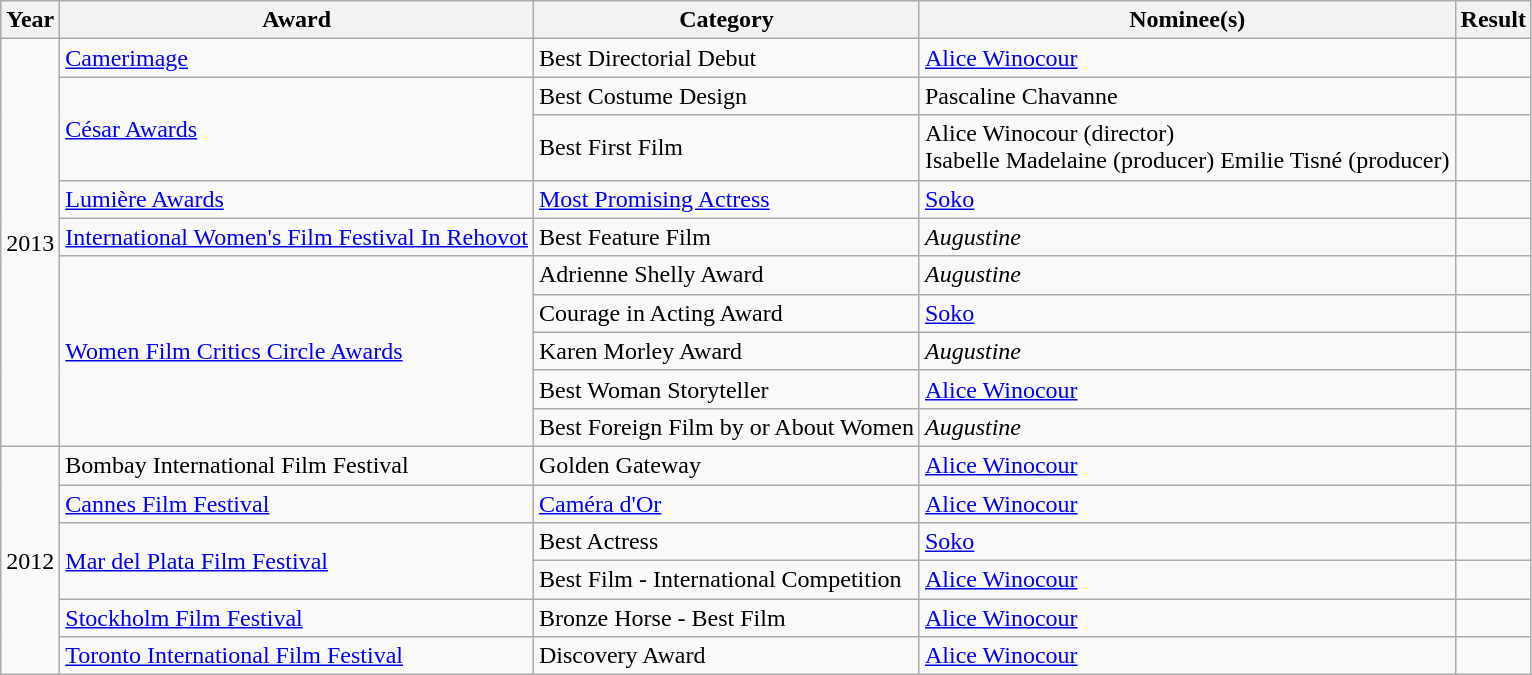<table class="wikitable">
<tr>
<th>Year</th>
<th>Award</th>
<th>Category</th>
<th>Nominee(s)</th>
<th>Result</th>
</tr>
<tr>
<td rowspan="10">2013</td>
<td><a href='#'>Camerimage</a></td>
<td>Best Directorial Debut</td>
<td><a href='#'>Alice Winocour</a></td>
<td></td>
</tr>
<tr>
<td rowspan="2"><a href='#'>César Awards</a></td>
<td>Best Costume Design</td>
<td>Pascaline Chavanne</td>
<td></td>
</tr>
<tr>
<td>Best First Film</td>
<td>Alice Winocour (director)<br>Isabelle Madelaine (producer) 
Emilie Tisné (producer)</td>
<td></td>
</tr>
<tr>
<td><a href='#'>Lumière Awards</a></td>
<td><a href='#'>Most Promising Actress</a></td>
<td><a href='#'>Soko</a></td>
<td></td>
</tr>
<tr>
<td><a href='#'>International Women's Film Festival In Rehovot</a></td>
<td>Best Feature Film</td>
<td><em>Augustine</em></td>
<td></td>
</tr>
<tr>
<td rowspan="5"><a href='#'>Women Film Critics Circle Awards</a></td>
<td>Adrienne Shelly Award</td>
<td><em>Augustine</em></td>
<td></td>
</tr>
<tr>
<td>Courage in Acting Award</td>
<td><a href='#'>Soko</a></td>
<td></td>
</tr>
<tr>
<td>Karen Morley Award</td>
<td><em>Augustine</em></td>
<td></td>
</tr>
<tr>
<td>Best Woman Storyteller</td>
<td><a href='#'>Alice Winocour</a></td>
<td></td>
</tr>
<tr>
<td>Best Foreign Film by or About Women</td>
<td><em>Augustine</em></td>
<td></td>
</tr>
<tr>
<td rowspan="6">2012</td>
<td>Bombay International Film Festival</td>
<td rowspan="1">Golden Gateway</td>
<td><a href='#'>Alice Winocour</a></td>
<td></td>
</tr>
<tr>
<td><a href='#'>Cannes Film Festival</a></td>
<td><a href='#'>Caméra d'Or</a></td>
<td><a href='#'>Alice Winocour</a></td>
<td></td>
</tr>
<tr>
<td rowspan="2"><a href='#'>Mar del Plata Film Festival</a></td>
<td>Best Actress</td>
<td><a href='#'>Soko</a></td>
<td></td>
</tr>
<tr>
<td>Best Film - International Competition</td>
<td><a href='#'>Alice Winocour</a></td>
<td></td>
</tr>
<tr>
<td><a href='#'>Stockholm Film Festival</a></td>
<td>Bronze Horse - Best Film</td>
<td><a href='#'>Alice Winocour</a></td>
<td></td>
</tr>
<tr>
<td><a href='#'>Toronto International Film Festival</a></td>
<td>Discovery Award</td>
<td><a href='#'>Alice Winocour</a></td>
<td></td>
</tr>
</table>
